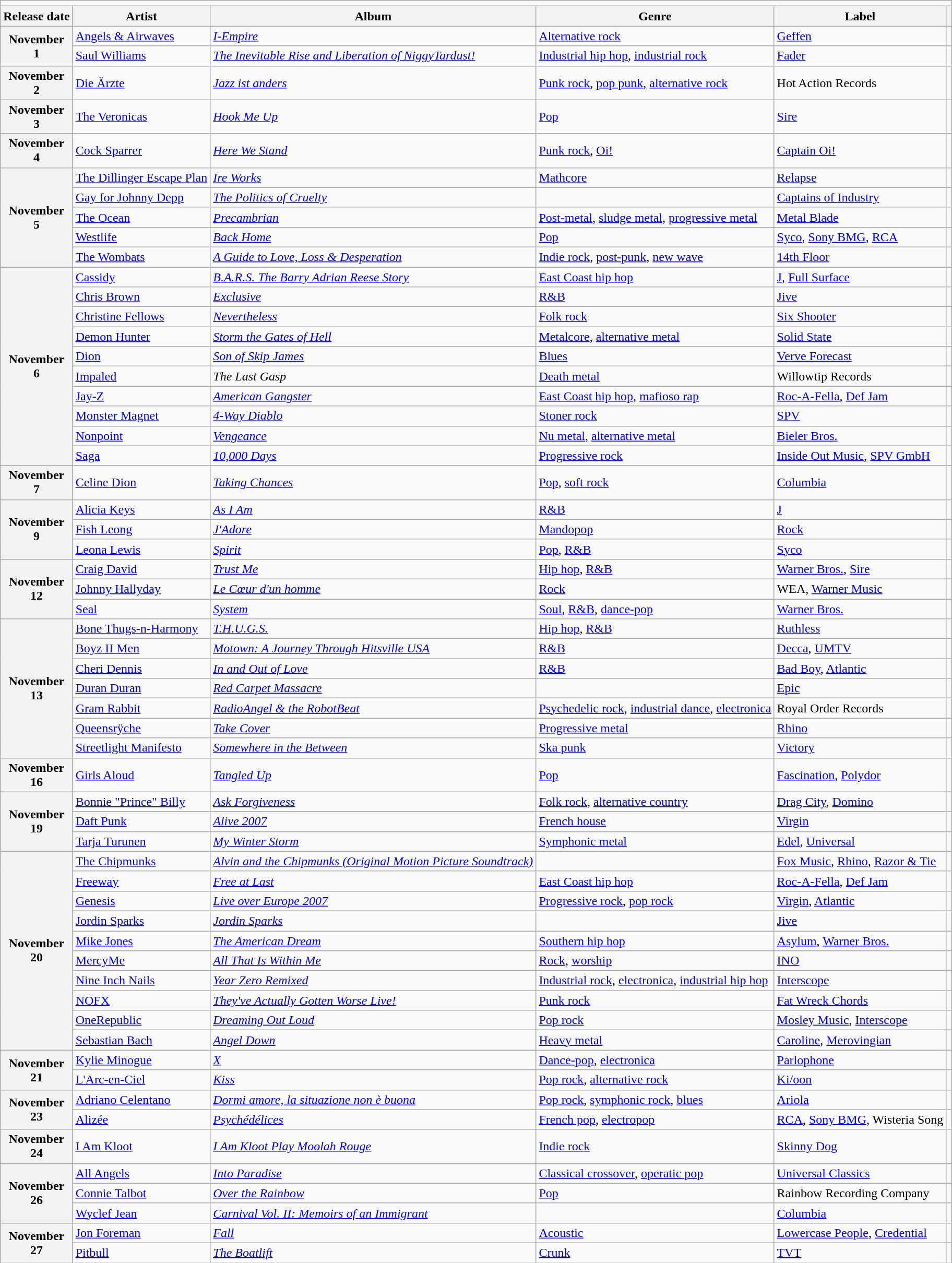<table class="wikitable plainrowheaders">
<tr>
<td colspan="6" style="text-align:center;"></td>
</tr>
<tr>
<th scope="col">Release date</th>
<th scope="col">Artist</th>
<th scope="col">Album</th>
<th scope="col">Genre</th>
<th scope="col">Label</th>
<th scope="col"></th>
</tr>
<tr>
<th scope="row" rowspan="2" style="text-align:center;">November<br>1</th>
<td><a href='#'>Angels & Airwaves</a></td>
<td><em><a href='#'>I-Empire</a></em></td>
<td><a href='#'>Alternative rock</a></td>
<td><a href='#'>Geffen</a></td>
<td></td>
</tr>
<tr>
<td><a href='#'>Saul Williams</a></td>
<td><em><a href='#'>The Inevitable Rise and Liberation of NiggyTardust!</a></em></td>
<td><a href='#'>Industrial hip hop</a>, <a href='#'>industrial rock</a></td>
<td><a href='#'>Fader</a></td>
<td></td>
</tr>
<tr>
<th scope="row" style="text-align:center;">November<br>2</th>
<td><a href='#'>Die Ärzte</a></td>
<td><em><a href='#'>Jazz ist anders</a></em></td>
<td><a href='#'>Punk rock</a>, <a href='#'>pop punk</a>, <a href='#'>alternative rock</a></td>
<td>Hot Action Records</td>
<td></td>
</tr>
<tr>
<th scope="row" style="text-align:center;">November<br>3</th>
<td><a href='#'>The Veronicas</a></td>
<td><em><a href='#'>Hook Me Up</a></em></td>
<td><a href='#'>Pop</a></td>
<td><a href='#'>Sire</a></td>
<td></td>
</tr>
<tr>
<th scope="row" style="text-align:center;">November<br>4</th>
<td><a href='#'>Cock Sparrer</a></td>
<td><em><a href='#'>Here We Stand</a></em></td>
<td><a href='#'>Punk rock</a>, <a href='#'>Oi!</a></td>
<td><a href='#'>Captain Oi!</a></td>
<td></td>
</tr>
<tr>
<th scope="row" rowspan="5" style="text-align:center;">November<br>5</th>
<td><a href='#'>The Dillinger Escape Plan</a></td>
<td><em><a href='#'>Ire Works</a></em></td>
<td><a href='#'>Mathcore</a></td>
<td><a href='#'>Relapse</a></td>
<td></td>
</tr>
<tr>
<td><a href='#'>Gay for Johnny Depp</a></td>
<td><em><a href='#'>The Politics of Cruelty</a></em></td>
<td></td>
<td><a href='#'>Captains of Industry</a></td>
<td></td>
</tr>
<tr>
<td><a href='#'>The Ocean</a></td>
<td><em><a href='#'>Precambrian</a></em></td>
<td><a href='#'>Post-metal</a>, <a href='#'>sludge metal</a>, <a href='#'>progressive metal</a></td>
<td><a href='#'>Metal Blade</a></td>
<td></td>
</tr>
<tr>
<td><a href='#'>Westlife</a></td>
<td><em><a href='#'>Back Home</a></em></td>
<td><a href='#'>Pop</a></td>
<td><a href='#'>Syco</a>, <a href='#'>Sony BMG</a>, <a href='#'>RCA</a></td>
<td></td>
</tr>
<tr>
<td><a href='#'>The Wombats</a></td>
<td><em><a href='#'>A Guide to Love, Loss & Desperation</a> </em></td>
<td><a href='#'>Indie rock</a>, <a href='#'>post-punk</a>, <a href='#'>new wave</a></td>
<td><a href='#'>14th Floor</a></td>
<td></td>
</tr>
<tr>
<th scope="row" rowspan="10" style="text-align:center;">November<br>6</th>
<td><a href='#'>Cassidy</a></td>
<td><em><a href='#'>B.A.R.S. The Barry Adrian Reese Story</a></em></td>
<td><a href='#'>East Coast hip hop</a></td>
<td><a href='#'>J</a>, <a href='#'>Full Surface</a></td>
<td></td>
</tr>
<tr>
<td><a href='#'>Chris Brown</a></td>
<td><em><a href='#'>Exclusive</a></em></td>
<td><a href='#'>R&B</a></td>
<td><a href='#'>Jive</a></td>
<td></td>
</tr>
<tr>
<td><a href='#'>Christine Fellows</a></td>
<td><em><a href='#'>Nevertheless</a></em></td>
<td><a href='#'>Folk rock</a></td>
<td><a href='#'>Six Shooter</a></td>
<td></td>
</tr>
<tr>
<td><a href='#'>Demon Hunter</a></td>
<td><em><a href='#'>Storm the Gates of Hell</a></em></td>
<td><a href='#'>Metalcore</a>, <a href='#'>alternative metal</a></td>
<td><a href='#'>Solid State</a></td>
<td></td>
</tr>
<tr>
<td><a href='#'>Dion</a></td>
<td><em><a href='#'>Son of Skip James</a></em></td>
<td><a href='#'>Blues</a></td>
<td><a href='#'>Verve Forecast</a></td>
<td></td>
</tr>
<tr>
<td><a href='#'>Impaled</a></td>
<td><em>The Last Gasp</em></td>
<td><a href='#'>Death metal</a></td>
<td>Willowtip Records</td>
<td></td>
</tr>
<tr>
<td><a href='#'>Jay-Z</a></td>
<td><em><a href='#'>American Gangster</a></em></td>
<td><a href='#'>East Coast hip hop</a>, <a href='#'>mafioso rap</a></td>
<td><a href='#'>Roc-A-Fella</a>, <a href='#'>Def Jam</a></td>
<td></td>
</tr>
<tr>
<td><a href='#'>Monster Magnet</a></td>
<td><em><a href='#'>4-Way Diablo</a></em></td>
<td><a href='#'>Stoner rock</a></td>
<td><a href='#'>SPV</a></td>
<td></td>
</tr>
<tr>
<td><a href='#'>Nonpoint</a></td>
<td><em><a href='#'>Vengeance</a></em></td>
<td><a href='#'>Nu metal</a>, <a href='#'>alternative metal</a></td>
<td><a href='#'>Bieler Bros.</a></td>
<td></td>
</tr>
<tr>
<td><a href='#'>Saga</a></td>
<td><em><a href='#'>10,000 Days</a></em></td>
<td><a href='#'>Progressive rock</a></td>
<td><a href='#'>Inside Out Music</a>, <a href='#'>SPV GmbH</a></td>
<td></td>
</tr>
<tr>
<th scope="row" style="text-align:center;">November<br>7</th>
<td><a href='#'>Celine Dion</a></td>
<td><em><a href='#'>Taking Chances</a></em></td>
<td><a href='#'>Pop</a>, <a href='#'>soft rock</a></td>
<td><a href='#'>Columbia</a></td>
<td></td>
</tr>
<tr>
<th scope="row" rowspan="3" style="text-align:center;">November<br>9</th>
<td><a href='#'>Alicia Keys</a></td>
<td><em><a href='#'>As I Am</a></em></td>
<td><a href='#'>R&B</a></td>
<td><a href='#'>J</a></td>
<td></td>
</tr>
<tr>
<td><a href='#'>Fish Leong</a></td>
<td><em><a href='#'>J'Adore</a></em></td>
<td><a href='#'>Mandopop</a></td>
<td><a href='#'>Rock</a></td>
<td></td>
</tr>
<tr>
<td><a href='#'>Leona Lewis</a></td>
<td><em><a href='#'>Spirit</a></em></td>
<td><a href='#'>Pop</a>, <a href='#'>R&B</a></td>
<td><a href='#'>Syco</a></td>
<td></td>
</tr>
<tr>
<th scope="row" rowspan="3" style="text-align:center;">November<br>12</th>
<td><a href='#'>Craig David</a></td>
<td><em><a href='#'>Trust Me</a></em></td>
<td><a href='#'>Hip hop</a>, <a href='#'>R&B</a></td>
<td><a href='#'>Warner Bros.</a>, <a href='#'>Sire</a></td>
<td></td>
</tr>
<tr>
<td><a href='#'>Johnny Hallyday</a></td>
<td><em><a href='#'>Le Cœur d'un homme</a></em></td>
<td><a href='#'>Rock</a></td>
<td>WEA, <a href='#'>Warner Music</a></td>
<td></td>
</tr>
<tr>
<td><a href='#'>Seal</a></td>
<td><em><a href='#'>System</a></em></td>
<td><a href='#'>Soul</a>, <a href='#'>R&B</a>, <a href='#'>dance-pop</a></td>
<td><a href='#'>Warner Bros.</a></td>
<td></td>
</tr>
<tr>
<th scope="row" rowspan="7" style="text-align:center;">November<br>13</th>
<td><a href='#'>Bone Thugs-n-Harmony</a></td>
<td><em><a href='#'>T.H.U.G.S.</a></em></td>
<td><a href='#'>Hip hop</a>, <a href='#'>R&B</a></td>
<td><a href='#'>Ruthless</a></td>
<td></td>
</tr>
<tr>
<td><a href='#'>Boyz II Men</a></td>
<td><em><a href='#'>Motown: A Journey Through Hitsville USA</a></em></td>
<td><a href='#'>R&B</a></td>
<td><a href='#'>Decca</a>, <a href='#'>UMTV</a></td>
<td></td>
</tr>
<tr>
<td><a href='#'>Cheri Dennis</a></td>
<td><em><a href='#'>In and Out of Love</a></em></td>
<td><a href='#'>R&B</a></td>
<td><a href='#'>Bad Boy</a>, <a href='#'>Atlantic</a></td>
<td></td>
</tr>
<tr>
<td><a href='#'>Duran Duran</a></td>
<td><em><a href='#'>Red Carpet Massacre</a></em></td>
<td></td>
<td><a href='#'>Epic</a></td>
<td></td>
</tr>
<tr>
<td><a href='#'>Gram Rabbit</a></td>
<td><em><a href='#'>RadioAngel & the RobotBeat</a></em></td>
<td><a href='#'>Psychedelic rock</a>, <a href='#'>industrial dance</a>, <a href='#'>electronica</a></td>
<td>Royal Order Records</td>
<td></td>
</tr>
<tr>
<td><a href='#'>Queensrÿche</a></td>
<td><em><a href='#'>Take Cover</a></em></td>
<td><a href='#'>Progressive metal</a></td>
<td><a href='#'>Rhino</a></td>
<td></td>
</tr>
<tr>
<td><a href='#'>Streetlight Manifesto</a></td>
<td><em><a href='#'>Somewhere in the Between</a></em></td>
<td><a href='#'>Ska punk</a></td>
<td><a href='#'>Victory</a></td>
<td></td>
</tr>
<tr>
<th scope="row" style="text-align:center;">November<br>16</th>
<td><a href='#'>Girls Aloud</a></td>
<td><em><a href='#'>Tangled Up</a></em></td>
<td><a href='#'>Pop</a></td>
<td><a href='#'>Fascination</a>, <a href='#'>Polydor</a></td>
<td></td>
</tr>
<tr>
<th scope="row" rowspan="3" style="text-align:center;">November<br>19</th>
<td><a href='#'>Bonnie "Prince" Billy</a></td>
<td><em><a href='#'>Ask Forgiveness</a></em></td>
<td><a href='#'>Folk rock</a>, <a href='#'>alternative country</a></td>
<td><a href='#'>Drag City</a>, <a href='#'>Domino</a></td>
<td></td>
</tr>
<tr>
<td><a href='#'>Daft Punk</a></td>
<td><em><a href='#'>Alive 2007</a></em></td>
<td><a href='#'>French house</a></td>
<td><a href='#'>Virgin</a></td>
<td></td>
</tr>
<tr>
<td><a href='#'>Tarja Turunen</a></td>
<td><em><a href='#'>My Winter Storm</a></em></td>
<td><a href='#'>Symphonic metal</a></td>
<td><a href='#'>Edel</a>, <a href='#'>Universal</a></td>
<td></td>
</tr>
<tr>
<th scope="row" rowspan="10" style="text-align:center;">November<br>20</th>
<td><a href='#'>The Chipmunks</a></td>
<td><em><a href='#'>Alvin and the Chipmunks (Original Motion Picture Soundtrack)</a></em></td>
<td></td>
<td><a href='#'>Fox Music</a>, <a href='#'>Rhino</a>, <a href='#'>Razor & Tie</a></td>
<td></td>
</tr>
<tr>
<td><a href='#'>Freeway</a></td>
<td><em><a href='#'>Free at Last</a></em></td>
<td><a href='#'>East Coast hip hop</a></td>
<td><a href='#'>Roc-A-Fella</a>, <a href='#'>Def Jam</a></td>
<td></td>
</tr>
<tr>
<td><a href='#'>Genesis</a></td>
<td><em><a href='#'>Live over Europe 2007</a></em></td>
<td><a href='#'>Progressive rock</a>, <a href='#'>pop rock</a></td>
<td><a href='#'>Virgin</a>, <a href='#'>Atlantic</a></td>
<td></td>
</tr>
<tr>
<td><a href='#'>Jordin Sparks</a></td>
<td><em><a href='#'>Jordin Sparks</a></em></td>
<td></td>
<td><a href='#'>Jive</a></td>
<td></td>
</tr>
<tr>
<td><a href='#'>Mike Jones</a></td>
<td><em><a href='#'>The American Dream</a></em></td>
<td><a href='#'>Southern hip hop</a></td>
<td><a href='#'>Asylum</a>, <a href='#'>Warner Bros.</a></td>
<td></td>
</tr>
<tr>
<td><a href='#'>MercyMe</a></td>
<td><em><a href='#'>All That Is Within Me</a></em></td>
<td><a href='#'>Rock</a>, <a href='#'>worship</a></td>
<td><a href='#'>INO</a></td>
<td></td>
</tr>
<tr>
<td><a href='#'>Nine Inch Nails</a></td>
<td><em><a href='#'>Year Zero Remixed</a></em></td>
<td><a href='#'>Industrial rock</a>, <a href='#'>electronica</a>, <a href='#'>industrial hip hop</a></td>
<td><a href='#'>Interscope</a></td>
<td></td>
</tr>
<tr>
<td><a href='#'>NOFX</a></td>
<td><em><a href='#'>They've Actually Gotten Worse Live!</a></em></td>
<td><a href='#'>Punk rock</a></td>
<td><a href='#'>Fat Wreck Chords</a></td>
<td></td>
</tr>
<tr>
<td><a href='#'>OneRepublic</a></td>
<td><em><a href='#'>Dreaming Out Loud</a></em></td>
<td><a href='#'>Pop rock</a></td>
<td><a href='#'>Mosley Music</a>, <a href='#'>Interscope</a></td>
<td></td>
</tr>
<tr>
<td><a href='#'>Sebastian Bach</a></td>
<td><em><a href='#'>Angel Down</a></em></td>
<td><a href='#'>Heavy metal</a></td>
<td><a href='#'>Caroline</a>, <a href='#'>Merovingian</a></td>
<td></td>
</tr>
<tr>
<th scope="row" rowspan="2" style="text-align:center;">November<br>21</th>
<td><a href='#'>Kylie Minogue</a></td>
<td><em><a href='#'>X</a></em></td>
<td><a href='#'>Dance-pop</a>, <a href='#'>electronica</a></td>
<td><a href='#'>Parlophone</a></td>
<td></td>
</tr>
<tr>
<td><a href='#'>L'Arc-en-Ciel</a></td>
<td><em><a href='#'>Kiss</a></em></td>
<td><a href='#'>Pop rock</a>, <a href='#'>alternative rock</a></td>
<td><a href='#'>Ki/oon</a></td>
<td></td>
</tr>
<tr>
<th scope="row" rowspan="2" style="text-align:center;">November<br>23</th>
<td><a href='#'>Adriano Celentano</a></td>
<td><em><a href='#'>Dormi amore, la situazione non è buona</a></em></td>
<td><a href='#'>Pop rock</a>, <a href='#'>symphonic rock</a>, <a href='#'>blues</a></td>
<td><a href='#'>Ariola</a></td>
<td></td>
</tr>
<tr>
<td><a href='#'>Alizée</a></td>
<td><em><a href='#'>Psychédélices</a></em></td>
<td><a href='#'>French pop</a>, <a href='#'>electropop</a></td>
<td><a href='#'>RCA</a>, <a href='#'>Sony BMG</a>, Wisteria Song</td>
<td></td>
</tr>
<tr>
<th scope="row" style="text-align:center;">November<br>24</th>
<td><a href='#'>I Am Kloot</a></td>
<td><em><a href='#'>I Am Kloot Play Moolah Rouge</a></em></td>
<td><a href='#'>Indie rock</a></td>
<td><a href='#'>Skinny Dog</a></td>
<td></td>
</tr>
<tr>
<th scope="row" rowspan="3" style="text-align:center;">November<br>26</th>
<td><a href='#'>All Angels</a></td>
<td><em><a href='#'>Into Paradise</a></em></td>
<td><a href='#'>Classical crossover</a>, <a href='#'>operatic pop</a></td>
<td><a href='#'>Universal Classics</a></td>
<td></td>
</tr>
<tr>
<td><a href='#'>Connie Talbot</a></td>
<td><em><a href='#'>Over the Rainbow</a></em></td>
<td><a href='#'>Pop</a></td>
<td>Rainbow Recording Company</td>
<td></td>
</tr>
<tr>
<td><a href='#'>Wyclef Jean</a></td>
<td><em><a href='#'>Carnival Vol. II: Memoirs of an Immigrant</a></em></td>
<td></td>
<td><a href='#'>Columbia</a></td>
<td></td>
</tr>
<tr>
<th scope="row" rowspan="2" style="text-align:center;">November<br>27</th>
<td><a href='#'>Jon Foreman</a></td>
<td><em><a href='#'>Fall</a></em></td>
<td><a href='#'>Acoustic</a></td>
<td><a href='#'>Lowercase People</a>, <a href='#'>Credential</a></td>
<td></td>
</tr>
<tr>
<td><a href='#'>Pitbull</a></td>
<td><em><a href='#'>The Boatlift</a></em></td>
<td><a href='#'>Crunk</a></td>
<td><a href='#'>TVT</a></td>
<td></td>
</tr>
</table>
